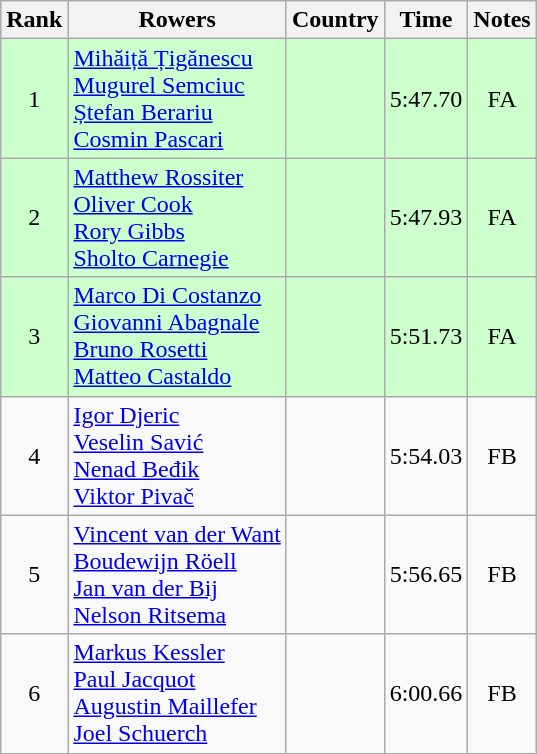<table class="wikitable" style="text-align:center">
<tr>
<th>Rank</th>
<th>Rowers</th>
<th>Country</th>
<th>Time</th>
<th>Notes</th>
</tr>
<tr bgcolor=ccffcc>
<td>1</td>
<td align="left"><a href='#'>Mihăiță Țigănescu</a><br><a href='#'>Mugurel Semciuc</a><br><a href='#'>Ștefan Berariu</a><br><a href='#'>Cosmin Pascari</a></td>
<td align="left"></td>
<td>5:47.70</td>
<td>FA</td>
</tr>
<tr bgcolor=ccffcc>
<td>2</td>
<td align="left"><a href='#'>Matthew Rossiter</a><br><a href='#'>Oliver Cook</a><br><a href='#'>Rory Gibbs</a><br><a href='#'>Sholto Carnegie</a></td>
<td align="left"></td>
<td>5:47.93</td>
<td>FA</td>
</tr>
<tr bgcolor=ccffcc>
<td>3</td>
<td align="left"><a href='#'>Marco Di Costanzo</a><br><a href='#'>Giovanni Abagnale</a><br><a href='#'>Bruno Rosetti</a><br><a href='#'>Matteo Castaldo</a></td>
<td align="left"></td>
<td>5:51.73</td>
<td>FA</td>
</tr>
<tr>
<td>4</td>
<td align="left"><a href='#'>Igor Djeric</a><br><a href='#'>Veselin Savić</a><br><a href='#'>Nenad Beđik</a><br><a href='#'>Viktor Pivač</a></td>
<td align="left"></td>
<td>5:54.03</td>
<td>FB</td>
</tr>
<tr>
<td>5</td>
<td align="left"><a href='#'>Vincent van der Want</a><br><a href='#'>Boudewijn Röell</a><br><a href='#'>Jan van der Bij</a><br><a href='#'>Nelson Ritsema</a></td>
<td align="left"></td>
<td>5:56.65</td>
<td>FB</td>
</tr>
<tr>
<td>6</td>
<td align="left"><a href='#'>Markus Kessler</a><br><a href='#'>Paul Jacquot</a><br><a href='#'>Augustin Maillefer</a><br><a href='#'>Joel Schuerch</a></td>
<td align="left"></td>
<td>6:00.66</td>
<td>FB</td>
</tr>
</table>
